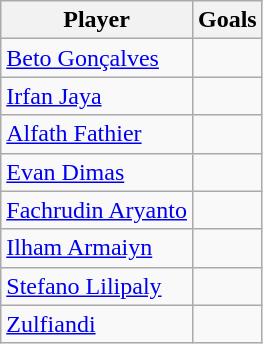<table class="wikitable sortable" style="text-align: left;">
<tr>
<th>Player</th>
<th>Goals</th>
</tr>
<tr>
<td><a href='#'>Beto Gonçalves</a></td>
<td></td>
</tr>
<tr>
<td><a href='#'>Irfan Jaya</a></td>
<td></td>
</tr>
<tr>
<td><a href='#'>Alfath Fathier</a></td>
<td></td>
</tr>
<tr>
<td><a href='#'>Evan Dimas</a></td>
<td></td>
</tr>
<tr>
<td><a href='#'>Fachrudin Aryanto</a></td>
<td></td>
</tr>
<tr>
<td><a href='#'>Ilham Armaiyn</a></td>
<td></td>
</tr>
<tr>
<td><a href='#'>Stefano Lilipaly</a></td>
<td></td>
</tr>
<tr>
<td><a href='#'>Zulfiandi</a></td>
<td></td>
</tr>
</table>
